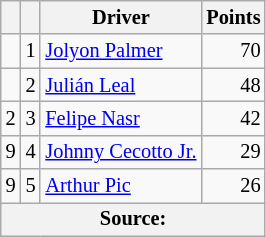<table class="wikitable" style="font-size: 85%;">
<tr>
<th></th>
<th></th>
<th>Driver</th>
<th>Points</th>
</tr>
<tr>
<td align="left"></td>
<td align="center">1</td>
<td> <a href='#'>Jolyon Palmer</a></td>
<td align="right">70</td>
</tr>
<tr>
<td align="left"></td>
<td align="center">2</td>
<td> <a href='#'>Julián Leal</a></td>
<td align="right">48</td>
</tr>
<tr>
<td align="left"> 2</td>
<td align="center">3</td>
<td> <a href='#'>Felipe Nasr</a></td>
<td align="right">42</td>
</tr>
<tr>
<td align="left"> 9</td>
<td align="center">4</td>
<td> <a href='#'>Johnny Cecotto Jr.</a></td>
<td align="right">29</td>
</tr>
<tr>
<td align="left"> 9</td>
<td align="center">5</td>
<td> <a href='#'>Arthur Pic</a></td>
<td align="right">26</td>
</tr>
<tr>
<th colspan="4">Source:</th>
</tr>
</table>
